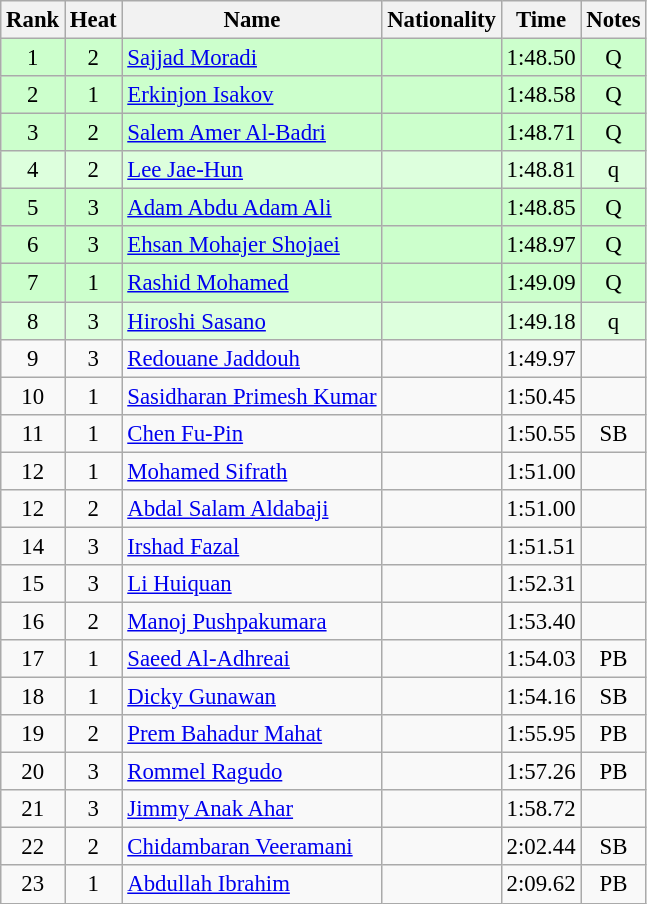<table class="wikitable sortable" style="text-align:center; font-size:95%">
<tr>
<th>Rank</th>
<th>Heat</th>
<th>Name</th>
<th>Nationality</th>
<th>Time</th>
<th>Notes</th>
</tr>
<tr bgcolor=ccffcc>
<td>1</td>
<td>2</td>
<td align=left><a href='#'>Sajjad Moradi</a></td>
<td align=left></td>
<td>1:48.50</td>
<td>Q</td>
</tr>
<tr bgcolor=ccffcc>
<td>2</td>
<td>1</td>
<td align=left><a href='#'>Erkinjon Isakov</a></td>
<td align=left></td>
<td>1:48.58</td>
<td>Q</td>
</tr>
<tr bgcolor=ccffcc>
<td>3</td>
<td>2</td>
<td align=left><a href='#'>Salem Amer Al-Badri</a></td>
<td align=left></td>
<td>1:48.71</td>
<td>Q</td>
</tr>
<tr bgcolor=ddffdd>
<td>4</td>
<td>2</td>
<td align=left><a href='#'>Lee Jae-Hun</a></td>
<td align=left></td>
<td>1:48.81</td>
<td>q</td>
</tr>
<tr bgcolor=ccffcc>
<td>5</td>
<td>3</td>
<td align=left><a href='#'>Adam Abdu Adam Ali</a></td>
<td align=left></td>
<td>1:48.85</td>
<td>Q</td>
</tr>
<tr bgcolor=ccffcc>
<td>6</td>
<td>3</td>
<td align=left><a href='#'>Ehsan Mohajer Shojaei</a></td>
<td align=left></td>
<td>1:48.97</td>
<td>Q</td>
</tr>
<tr bgcolor=ccffcc>
<td>7</td>
<td>1</td>
<td align=left><a href='#'>Rashid Mohamed</a></td>
<td align=left></td>
<td>1:49.09</td>
<td>Q</td>
</tr>
<tr bgcolor=ddffdd>
<td>8</td>
<td>3</td>
<td align=left><a href='#'>Hiroshi Sasano</a></td>
<td align=left></td>
<td>1:49.18</td>
<td>q</td>
</tr>
<tr>
<td>9</td>
<td>3</td>
<td align=left><a href='#'>Redouane Jaddouh</a></td>
<td align=left></td>
<td>1:49.97</td>
<td></td>
</tr>
<tr>
<td>10</td>
<td>1</td>
<td align=left><a href='#'>Sasidharan Primesh Kumar</a></td>
<td align=left></td>
<td>1:50.45</td>
<td></td>
</tr>
<tr>
<td>11</td>
<td>1</td>
<td align=left><a href='#'>Chen Fu-Pin</a></td>
<td align=left></td>
<td>1:50.55</td>
<td>SB</td>
</tr>
<tr>
<td>12</td>
<td>1</td>
<td align=left><a href='#'>Mohamed Sifrath</a></td>
<td align=left></td>
<td>1:51.00</td>
<td></td>
</tr>
<tr>
<td>12</td>
<td>2</td>
<td align=left><a href='#'>Abdal Salam Aldabaji</a></td>
<td align=left></td>
<td>1:51.00</td>
<td></td>
</tr>
<tr>
<td>14</td>
<td>3</td>
<td align=left><a href='#'>Irshad Fazal</a></td>
<td align=left></td>
<td>1:51.51</td>
<td></td>
</tr>
<tr>
<td>15</td>
<td>3</td>
<td align=left><a href='#'>Li Huiquan</a></td>
<td align=left></td>
<td>1:52.31</td>
<td></td>
</tr>
<tr>
<td>16</td>
<td>2</td>
<td align=left><a href='#'>Manoj Pushpakumara</a></td>
<td align=left></td>
<td>1:53.40</td>
<td></td>
</tr>
<tr>
<td>17</td>
<td>1</td>
<td align=left><a href='#'>Saeed Al-Adhreai</a></td>
<td align=left></td>
<td>1:54.03</td>
<td>PB</td>
</tr>
<tr>
<td>18</td>
<td>1</td>
<td align=left><a href='#'>Dicky Gunawan</a></td>
<td align=left></td>
<td>1:54.16</td>
<td>SB</td>
</tr>
<tr>
<td>19</td>
<td>2</td>
<td align=left><a href='#'>Prem Bahadur Mahat</a></td>
<td align=left></td>
<td>1:55.95</td>
<td>PB</td>
</tr>
<tr>
<td>20</td>
<td>3</td>
<td align=left><a href='#'>Rommel Ragudo</a></td>
<td align=left></td>
<td>1:57.26</td>
<td>PB</td>
</tr>
<tr>
<td>21</td>
<td>3</td>
<td align=left><a href='#'>Jimmy Anak Ahar</a></td>
<td align=left></td>
<td>1:58.72</td>
<td></td>
</tr>
<tr>
<td>22</td>
<td>2</td>
<td align=left><a href='#'>Chidambaran Veeramani</a></td>
<td align=left></td>
<td>2:02.44</td>
<td>SB</td>
</tr>
<tr>
<td>23</td>
<td>1</td>
<td align=left><a href='#'>Abdullah Ibrahim</a></td>
<td align=left></td>
<td>2:09.62</td>
<td>PB</td>
</tr>
</table>
